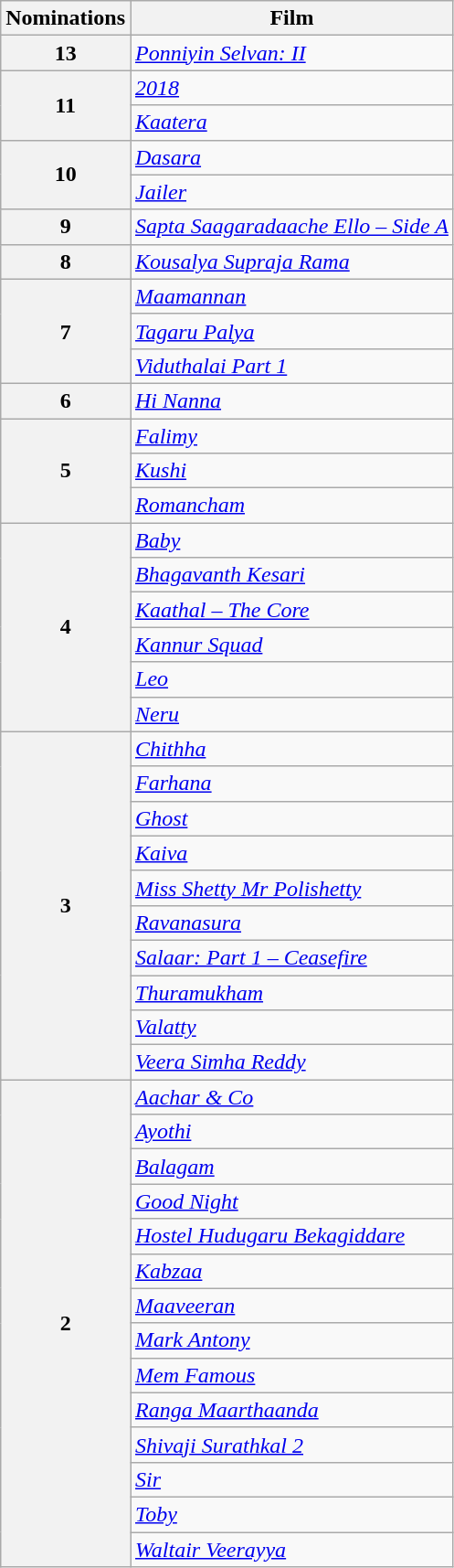<table class="wikitable" style="display:inline-table;">
<tr>
<th>Nominations</th>
<th>Film</th>
</tr>
<tr>
<th>13</th>
<td><em><a href='#'>Ponniyin Selvan: II</a></em></td>
</tr>
<tr>
<th rowspan="2">11</th>
<td><a href='#'><em>2018</em></a></td>
</tr>
<tr>
<td><em><a href='#'>Kaatera</a></em></td>
</tr>
<tr>
<th rowspan="2">10</th>
<td><a href='#'><em>Dasara</em></a></td>
</tr>
<tr>
<td><a href='#'><em>Jailer</em></a></td>
</tr>
<tr>
<th>9</th>
<td><em><a href='#'>Sapta Saagaradaache Ello – Side A</a></em></td>
</tr>
<tr>
<th>8</th>
<td><a href='#'><em>Kousalya Supraja Rama</em></a></td>
</tr>
<tr>
<th rowspan="3">7</th>
<td><em><a href='#'>Maamannan</a></em></td>
</tr>
<tr>
<td><em><a href='#'>Tagaru Palya</a></em></td>
</tr>
<tr>
<td><em><a href='#'>Viduthalai Part 1</a></em></td>
</tr>
<tr>
<th>6</th>
<td><em><a href='#'>Hi Nanna</a></em></td>
</tr>
<tr>
<th rowspan="3">5</th>
<td><em><a href='#'>Falimy</a></em></td>
</tr>
<tr>
<td><a href='#'><em>Kushi</em></a></td>
</tr>
<tr>
<td><em><a href='#'>Romancham</a></em></td>
</tr>
<tr>
<th rowspan="6">4</th>
<td><a href='#'><em>Baby</em></a></td>
</tr>
<tr>
<td><em><a href='#'>Bhagavanth Kesari</a></em></td>
</tr>
<tr>
<td><em><a href='#'>Kaathal – The Core</a></em></td>
</tr>
<tr>
<td><em><a href='#'>Kannur Squad</a></em></td>
</tr>
<tr>
<td><a href='#'><em>Leo</em></a></td>
</tr>
<tr>
<td><a href='#'><em>Neru</em></a></td>
</tr>
<tr>
<th rowspan="10">3</th>
<td><em><a href='#'>Chithha</a></em></td>
</tr>
<tr>
<td><a href='#'><em>Farhana</em></a></td>
</tr>
<tr>
<td><a href='#'><em>Ghost</em></a></td>
</tr>
<tr>
<td><a href='#'><em>Kaiva</em></a></td>
</tr>
<tr>
<td><em><a href='#'>Miss Shetty Mr Polishetty</a></em></td>
</tr>
<tr>
<td><em><a href='#'>Ravanasura</a></em></td>
</tr>
<tr>
<td><em><a href='#'>Salaar: Part 1 – Ceasefire</a></em></td>
</tr>
<tr>
<td><a href='#'><em>Thuramukham</em></a></td>
</tr>
<tr>
<td><em><a href='#'>Valatty</a></em></td>
</tr>
<tr>
<td><em><a href='#'>Veera Simha Reddy</a></em></td>
</tr>
<tr>
<th rowspan="14">2</th>
<td><em><a href='#'>Aachar & Co</a></em></td>
</tr>
<tr>
<td><em><a href='#'>Ayothi</a></em></td>
</tr>
<tr>
<td><a href='#'><em>Balagam</em></a></td>
</tr>
<tr>
<td><a href='#'><em>Good Night</em></a></td>
</tr>
<tr>
<td><em><a href='#'>Hostel Hudugaru Bekagiddare</a></em></td>
</tr>
<tr>
<td><a href='#'><em>Kabzaa</em></a></td>
</tr>
<tr>
<td><a href='#'><em>Maaveeran</em></a></td>
</tr>
<tr>
<td><a href='#'><em>Mark Antony</em></a></td>
</tr>
<tr>
<td><em><a href='#'>Mem Famous</a></em></td>
</tr>
<tr>
<td><em><a href='#'>Ranga Maarthaanda</a></em></td>
</tr>
<tr>
<td><em><a href='#'>Shivaji Surathkal 2</a></em></td>
</tr>
<tr>
<td><a href='#'><em>Sir</em></a></td>
</tr>
<tr>
<td><a href='#'><em>Toby</em></a></td>
</tr>
<tr>
<td><em><a href='#'>Waltair Veerayya</a></em></td>
</tr>
</table>
